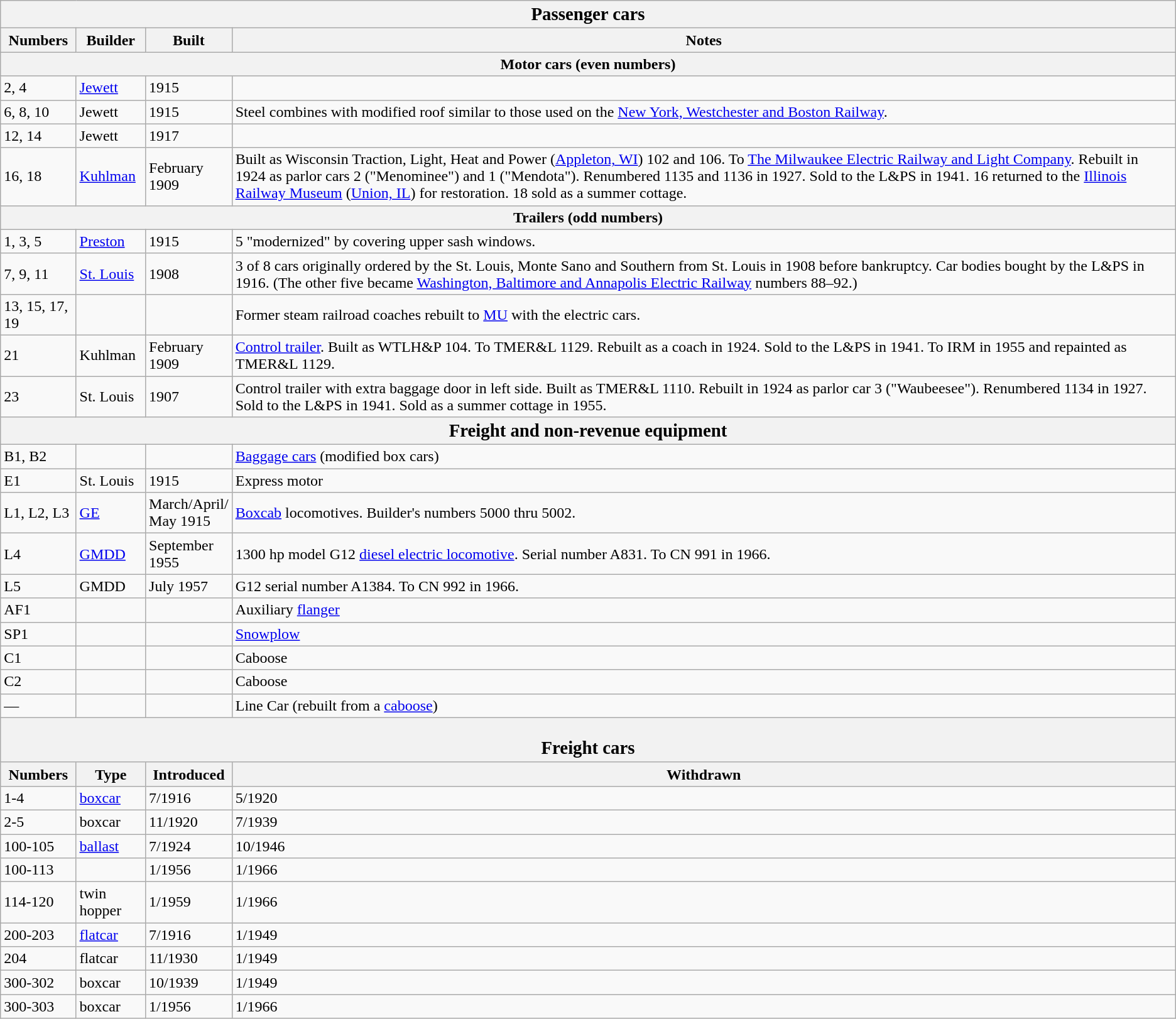<table class=wikitable>
<tr>
<th colspan=4><big>Passenger cars</big></th>
</tr>
<tr>
<th>Numbers</th>
<th>Builder</th>
<th>Built</th>
<th>Notes</th>
</tr>
<tr>
<th colspan=4>Motor cars (even numbers)</th>
</tr>
<tr>
<td>2, 4</td>
<td><a href='#'>Jewett</a></td>
<td>1915</td>
<td></td>
</tr>
<tr>
<td>6, 8, 10</td>
<td>Jewett</td>
<td>1915</td>
<td>Steel combines with modified roof similar to those used on the <a href='#'>New York, Westchester and Boston Railway</a>.</td>
</tr>
<tr>
<td>12, 14</td>
<td>Jewett</td>
<td>1917</td>
<td></td>
</tr>
<tr>
<td>16, 18</td>
<td><a href='#'>Kuhlman</a></td>
<td>February<br>1909</td>
<td>Built as Wisconsin Traction, Light, Heat and Power (<a href='#'>Appleton, WI</a>) 102 and 106. To <a href='#'>The Milwaukee Electric Railway and Light Company</a>. Rebuilt in 1924 as parlor cars 2 ("Menominee") and 1 ("Mendota"). Renumbered 1135 and 1136 in 1927. Sold to the L&PS in 1941. 16 returned to the <a href='#'>Illinois Railway Museum</a> (<a href='#'>Union, IL</a>) for restoration. 18 sold as a summer cottage.</td>
</tr>
<tr>
<th colspan=4>Trailers (odd numbers)</th>
</tr>
<tr>
<td>1, 3, 5</td>
<td><a href='#'>Preston</a></td>
<td>1915</td>
<td>5 "modernized" by covering upper sash windows.</td>
</tr>
<tr>
<td>7, 9, 11</td>
<td><a href='#'>St. Louis</a></td>
<td>1908</td>
<td>3 of 8 cars originally ordered by the St. Louis, Monte Sano and Southern from St. Louis in 1908 before bankruptcy. Car bodies bought by the L&PS in 1916. (The other five became <a href='#'>Washington, Baltimore and Annapolis Electric Railway</a> numbers 88–92.)</td>
</tr>
<tr>
<td>13, 15, 17, 19</td>
<td></td>
<td></td>
<td>Former steam railroad coaches rebuilt to <a href='#'>MU</a> with the electric cars.</td>
</tr>
<tr>
<td>21</td>
<td>Kuhlman</td>
<td>February<br>1909</td>
<td><a href='#'>Control trailer</a>. Built as WTLH&P 104. To TMER&L 1129. Rebuilt as a coach in 1924. Sold to the L&PS in 1941. To IRM in 1955 and repainted as TMER&L 1129.</td>
</tr>
<tr>
<td>23</td>
<td>St. Louis</td>
<td>1907</td>
<td>Control trailer with extra baggage door in left side. Built as TMER&L 1110. Rebuilt in 1924 as parlor car 3 ("Waubeesee"). Renumbered 1134 in 1927. Sold to the L&PS in 1941. Sold as a summer cottage in 1955.</td>
</tr>
<tr>
<th colspan=4><big>Freight and non-revenue equipment</big></th>
</tr>
<tr>
<td>B1, B2</td>
<td></td>
<td></td>
<td><a href='#'>Baggage cars</a> (modified box cars)</td>
</tr>
<tr>
<td>E1</td>
<td>St. Louis</td>
<td>1915</td>
<td>Express motor</td>
</tr>
<tr>
<td>L1, L2, L3</td>
<td><a href='#'>GE</a></td>
<td>March/April/<br>May 1915</td>
<td><a href='#'>Boxcab</a> locomotives. Builder's numbers 5000 thru 5002.</td>
</tr>
<tr>
<td>L4</td>
<td><a href='#'>GMDD</a></td>
<td>September<br>1955</td>
<td>1300 hp model G12 <a href='#'>diesel electric locomotive</a>. Serial number A831. To CN 991 in 1966.</td>
</tr>
<tr>
<td>L5</td>
<td>GMDD</td>
<td>July 1957</td>
<td>G12 serial number A1384. To CN 992 in 1966.</td>
</tr>
<tr>
<td>AF1</td>
<td></td>
<td></td>
<td>Auxiliary <a href='#'>flanger</a></td>
</tr>
<tr>
<td>SP1</td>
<td></td>
<td></td>
<td><a href='#'>Snowplow</a></td>
</tr>
<tr>
<td>C1</td>
<td></td>
<td></td>
<td>Caboose</td>
</tr>
<tr>
<td>C2</td>
<td></td>
<td></td>
<td>Caboose</td>
</tr>
<tr>
<td>—</td>
<td></td>
<td></td>
<td>Line Car (rebuilt from a <a href='#'>caboose</a>)</td>
</tr>
<tr>
<th colspan=4><br><big>Freight cars</big></th>
</tr>
<tr>
<th>Numbers</th>
<th>Type</th>
<th>Introduced</th>
<th align=left>Withdrawn</th>
</tr>
<tr>
<td>1-4</td>
<td><a href='#'>boxcar</a></td>
<td>7/1916</td>
<td>5/1920</td>
</tr>
<tr>
<td>2-5</td>
<td>boxcar</td>
<td>11/1920</td>
<td>7/1939</td>
</tr>
<tr>
<td>100-105</td>
<td><a href='#'>ballast</a></td>
<td>7/1924</td>
<td>10/1946</td>
</tr>
<tr>
<td>100-113</td>
<td></td>
<td>1/1956</td>
<td>1/1966</td>
</tr>
<tr>
<td>114-120</td>
<td>twin hopper</td>
<td>1/1959</td>
<td>1/1966</td>
</tr>
<tr>
<td>200-203</td>
<td><a href='#'>flatcar</a></td>
<td>7/1916</td>
<td>1/1949</td>
</tr>
<tr>
<td>204</td>
<td>flatcar</td>
<td>11/1930</td>
<td>1/1949</td>
</tr>
<tr>
<td>300-302</td>
<td>boxcar</td>
<td>10/1939</td>
<td>1/1949</td>
</tr>
<tr>
<td>300-303</td>
<td>boxcar</td>
<td>1/1956</td>
<td>1/1966</td>
</tr>
</table>
